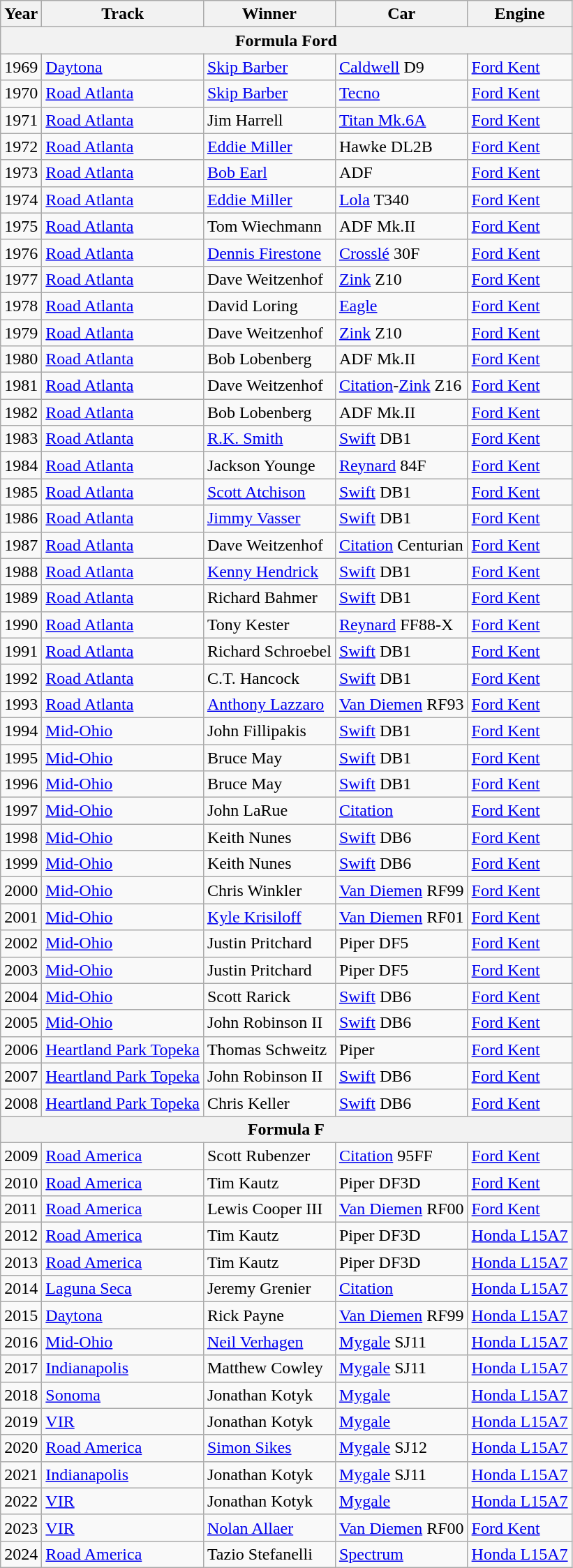<table class="wikitable">
<tr>
<th>Year</th>
<th>Track</th>
<th>Winner</th>
<th>Car</th>
<th>Engine</th>
</tr>
<tr>
<th colspan=5>Formula Ford</th>
</tr>
<tr>
<td>1969</td>
<td><a href='#'>Daytona</a></td>
<td> <a href='#'>Skip Barber</a></td>
<td><a href='#'>Caldwell</a> D9</td>
<td><a href='#'>Ford Kent</a></td>
</tr>
<tr>
<td>1970</td>
<td><a href='#'>Road Atlanta</a></td>
<td> <a href='#'>Skip Barber</a></td>
<td><a href='#'>Tecno</a></td>
<td><a href='#'>Ford Kent</a></td>
</tr>
<tr>
<td>1971</td>
<td><a href='#'>Road Atlanta</a></td>
<td> Jim Harrell</td>
<td><a href='#'>Titan Mk.6A</a></td>
<td><a href='#'>Ford Kent</a></td>
</tr>
<tr>
<td>1972</td>
<td><a href='#'>Road Atlanta</a></td>
<td> <a href='#'>Eddie Miller</a></td>
<td>Hawke DL2B</td>
<td><a href='#'>Ford Kent</a></td>
</tr>
<tr>
<td>1973</td>
<td><a href='#'>Road Atlanta</a></td>
<td> <a href='#'>Bob Earl</a></td>
<td>ADF</td>
<td><a href='#'>Ford Kent</a></td>
</tr>
<tr>
<td>1974</td>
<td><a href='#'>Road Atlanta</a></td>
<td> <a href='#'>Eddie Miller</a></td>
<td><a href='#'>Lola</a> T340</td>
<td><a href='#'>Ford Kent</a></td>
</tr>
<tr>
<td>1975</td>
<td><a href='#'>Road Atlanta</a></td>
<td> Tom Wiechmann</td>
<td>ADF Mk.II</td>
<td><a href='#'>Ford Kent</a></td>
</tr>
<tr>
<td>1976</td>
<td><a href='#'>Road Atlanta</a></td>
<td> <a href='#'>Dennis Firestone</a></td>
<td><a href='#'>Crosslé</a> 30F</td>
<td><a href='#'>Ford Kent</a></td>
</tr>
<tr>
<td>1977</td>
<td><a href='#'>Road Atlanta</a></td>
<td> Dave Weitzenhof</td>
<td><a href='#'>Zink</a> Z10</td>
<td><a href='#'>Ford Kent</a></td>
</tr>
<tr>
<td>1978</td>
<td><a href='#'>Road Atlanta</a></td>
<td> David Loring</td>
<td><a href='#'>Eagle</a></td>
<td><a href='#'>Ford Kent</a></td>
</tr>
<tr>
<td>1979</td>
<td><a href='#'>Road Atlanta</a></td>
<td> Dave Weitzenhof</td>
<td><a href='#'>Zink</a> Z10</td>
<td><a href='#'>Ford Kent</a></td>
</tr>
<tr>
<td>1980</td>
<td><a href='#'>Road Atlanta</a></td>
<td> Bob Lobenberg</td>
<td>ADF Mk.II</td>
<td><a href='#'>Ford Kent</a></td>
</tr>
<tr>
<td>1981</td>
<td><a href='#'>Road Atlanta</a></td>
<td> Dave Weitzenhof</td>
<td><a href='#'>Citation</a>-<a href='#'>Zink</a> Z16</td>
<td><a href='#'>Ford Kent</a></td>
</tr>
<tr>
<td>1982</td>
<td><a href='#'>Road Atlanta</a></td>
<td> Bob Lobenberg</td>
<td>ADF Mk.II</td>
<td><a href='#'>Ford Kent</a></td>
</tr>
<tr>
<td>1983</td>
<td><a href='#'>Road Atlanta</a></td>
<td> <a href='#'>R.K. Smith</a></td>
<td><a href='#'>Swift</a> DB1</td>
<td><a href='#'>Ford Kent</a></td>
</tr>
<tr>
<td>1984</td>
<td><a href='#'>Road Atlanta</a></td>
<td> Jackson Younge</td>
<td><a href='#'>Reynard</a> 84F</td>
<td><a href='#'>Ford Kent</a></td>
</tr>
<tr>
<td>1985</td>
<td><a href='#'>Road Atlanta</a></td>
<td> <a href='#'>Scott Atchison</a></td>
<td><a href='#'>Swift</a> DB1</td>
<td><a href='#'>Ford Kent</a></td>
</tr>
<tr>
<td>1986</td>
<td><a href='#'>Road Atlanta</a></td>
<td> <a href='#'>Jimmy Vasser</a></td>
<td><a href='#'>Swift</a> DB1</td>
<td><a href='#'>Ford Kent</a></td>
</tr>
<tr>
<td>1987</td>
<td><a href='#'>Road Atlanta</a></td>
<td> Dave Weitzenhof</td>
<td><a href='#'>Citation</a> Centurian</td>
<td><a href='#'>Ford Kent</a></td>
</tr>
<tr>
<td>1988</td>
<td><a href='#'>Road Atlanta</a></td>
<td> <a href='#'>Kenny Hendrick</a></td>
<td><a href='#'>Swift</a> DB1</td>
<td><a href='#'>Ford Kent</a></td>
</tr>
<tr>
<td>1989</td>
<td><a href='#'>Road Atlanta</a></td>
<td> Richard Bahmer</td>
<td><a href='#'>Swift</a> DB1</td>
<td><a href='#'>Ford Kent</a></td>
</tr>
<tr>
<td>1990</td>
<td><a href='#'>Road Atlanta</a></td>
<td> Tony Kester</td>
<td><a href='#'>Reynard</a> FF88-X</td>
<td><a href='#'>Ford Kent</a></td>
</tr>
<tr>
<td>1991</td>
<td><a href='#'>Road Atlanta</a></td>
<td> Richard Schroebel</td>
<td><a href='#'>Swift</a> DB1</td>
<td><a href='#'>Ford Kent</a></td>
</tr>
<tr>
<td>1992</td>
<td><a href='#'>Road Atlanta</a></td>
<td> C.T. Hancock</td>
<td><a href='#'>Swift</a> DB1</td>
<td><a href='#'>Ford Kent</a></td>
</tr>
<tr>
<td>1993</td>
<td><a href='#'>Road Atlanta</a></td>
<td> <a href='#'>Anthony Lazzaro</a></td>
<td><a href='#'>Van Diemen</a> RF93</td>
<td><a href='#'>Ford Kent</a></td>
</tr>
<tr>
<td>1994</td>
<td><a href='#'>Mid-Ohio</a></td>
<td> John Fillipakis</td>
<td><a href='#'>Swift</a> DB1</td>
<td><a href='#'>Ford Kent</a></td>
</tr>
<tr>
<td>1995</td>
<td><a href='#'>Mid-Ohio</a></td>
<td> Bruce May</td>
<td><a href='#'>Swift</a> DB1</td>
<td><a href='#'>Ford Kent</a></td>
</tr>
<tr>
<td>1996</td>
<td><a href='#'>Mid-Ohio</a></td>
<td> Bruce May</td>
<td><a href='#'>Swift</a> DB1</td>
<td><a href='#'>Ford Kent</a></td>
</tr>
<tr>
<td>1997</td>
<td><a href='#'>Mid-Ohio</a></td>
<td> John LaRue</td>
<td><a href='#'>Citation</a></td>
<td><a href='#'>Ford Kent</a></td>
</tr>
<tr>
<td>1998</td>
<td><a href='#'>Mid-Ohio</a></td>
<td> Keith Nunes</td>
<td><a href='#'>Swift</a> DB6</td>
<td><a href='#'>Ford Kent</a></td>
</tr>
<tr>
<td>1999</td>
<td><a href='#'>Mid-Ohio</a></td>
<td> Keith Nunes</td>
<td><a href='#'>Swift</a> DB6</td>
<td><a href='#'>Ford Kent</a></td>
</tr>
<tr>
<td>2000</td>
<td><a href='#'>Mid-Ohio</a></td>
<td> Chris Winkler</td>
<td><a href='#'>Van Diemen</a> RF99</td>
<td><a href='#'>Ford Kent</a></td>
</tr>
<tr>
<td>2001</td>
<td><a href='#'>Mid-Ohio</a></td>
<td> <a href='#'>Kyle Krisiloff</a></td>
<td><a href='#'>Van Diemen</a> RF01</td>
<td><a href='#'>Ford Kent</a></td>
</tr>
<tr>
<td>2002</td>
<td><a href='#'>Mid-Ohio</a></td>
<td> Justin Pritchard</td>
<td>Piper DF5</td>
<td><a href='#'>Ford Kent</a></td>
</tr>
<tr>
<td>2003</td>
<td><a href='#'>Mid-Ohio</a></td>
<td> Justin Pritchard</td>
<td>Piper DF5</td>
<td><a href='#'>Ford Kent</a></td>
</tr>
<tr>
<td>2004</td>
<td><a href='#'>Mid-Ohio</a></td>
<td> Scott Rarick</td>
<td><a href='#'>Swift</a> DB6</td>
<td><a href='#'>Ford Kent</a></td>
</tr>
<tr>
<td>2005</td>
<td><a href='#'>Mid-Ohio</a></td>
<td> John Robinson II</td>
<td><a href='#'>Swift</a> DB6</td>
<td><a href='#'>Ford Kent</a></td>
</tr>
<tr>
<td>2006</td>
<td><a href='#'>Heartland Park Topeka</a></td>
<td> Thomas Schweitz</td>
<td>Piper</td>
<td><a href='#'>Ford Kent</a></td>
</tr>
<tr>
<td>2007</td>
<td><a href='#'>Heartland Park Topeka</a></td>
<td> John Robinson II</td>
<td><a href='#'>Swift</a> DB6</td>
<td><a href='#'>Ford Kent</a></td>
</tr>
<tr>
<td>2008</td>
<td><a href='#'>Heartland Park Topeka</a></td>
<td> Chris Keller</td>
<td><a href='#'>Swift</a> DB6</td>
<td><a href='#'>Ford Kent</a></td>
</tr>
<tr>
<th colspan=5>Formula F</th>
</tr>
<tr>
<td>2009</td>
<td><a href='#'>Road America</a></td>
<td> Scott Rubenzer</td>
<td><a href='#'>Citation</a> 95FF</td>
<td><a href='#'>Ford Kent</a></td>
</tr>
<tr>
<td>2010</td>
<td><a href='#'>Road America</a></td>
<td> Tim Kautz</td>
<td>Piper DF3D</td>
<td><a href='#'>Ford Kent</a></td>
</tr>
<tr>
<td>2011</td>
<td><a href='#'>Road America</a></td>
<td> Lewis Cooper III</td>
<td><a href='#'>Van Diemen</a> RF00</td>
<td><a href='#'>Ford Kent</a></td>
</tr>
<tr>
<td>2012</td>
<td><a href='#'>Road America</a></td>
<td> Tim Kautz</td>
<td>Piper DF3D</td>
<td><a href='#'>Honda L15A7</a></td>
</tr>
<tr>
<td>2013</td>
<td><a href='#'>Road America</a></td>
<td> Tim Kautz</td>
<td>Piper DF3D</td>
<td><a href='#'>Honda L15A7</a></td>
</tr>
<tr>
<td>2014</td>
<td><a href='#'>Laguna Seca</a></td>
<td> Jeremy Grenier</td>
<td><a href='#'>Citation</a></td>
<td><a href='#'>Honda L15A7</a></td>
</tr>
<tr>
<td>2015</td>
<td><a href='#'>Daytona</a></td>
<td> Rick Payne</td>
<td><a href='#'>Van Diemen</a> RF99</td>
<td><a href='#'>Honda L15A7</a></td>
</tr>
<tr>
<td>2016</td>
<td><a href='#'>Mid-Ohio</a></td>
<td> <a href='#'>Neil Verhagen</a></td>
<td><a href='#'>Mygale</a> SJ11</td>
<td><a href='#'>Honda L15A7</a></td>
</tr>
<tr>
<td>2017</td>
<td><a href='#'>Indianapolis</a></td>
<td> Matthew Cowley</td>
<td><a href='#'>Mygale</a> SJ11</td>
<td><a href='#'>Honda L15A7</a></td>
</tr>
<tr>
<td>2018</td>
<td><a href='#'>Sonoma</a></td>
<td> Jonathan Kotyk</td>
<td><a href='#'>Mygale</a></td>
<td><a href='#'>Honda L15A7</a></td>
</tr>
<tr>
<td>2019</td>
<td><a href='#'>VIR</a></td>
<td> Jonathan Kotyk</td>
<td><a href='#'>Mygale</a></td>
<td><a href='#'>Honda L15A7</a></td>
</tr>
<tr>
<td>2020</td>
<td><a href='#'>Road America</a></td>
<td> <a href='#'>Simon Sikes</a></td>
<td><a href='#'>Mygale</a> SJ12</td>
<td><a href='#'>Honda L15A7</a></td>
</tr>
<tr>
<td>2021</td>
<td><a href='#'>Indianapolis</a></td>
<td> Jonathan Kotyk</td>
<td><a href='#'>Mygale</a> SJ11</td>
<td><a href='#'>Honda L15A7</a></td>
</tr>
<tr>
<td>2022</td>
<td><a href='#'>VIR</a></td>
<td> Jonathan Kotyk</td>
<td><a href='#'>Mygale</a></td>
<td><a href='#'>Honda L15A7</a></td>
</tr>
<tr>
<td>2023</td>
<td><a href='#'>VIR</a></td>
<td> <a href='#'>Nolan Allaer</a></td>
<td><a href='#'>Van Diemen</a> RF00</td>
<td><a href='#'>Ford Kent</a></td>
</tr>
<tr>
<td>2024</td>
<td><a href='#'>Road America</a></td>
<td> Tazio Stefanelli</td>
<td><a href='#'>Spectrum</a></td>
<td><a href='#'>Honda L15A7</a></td>
</tr>
</table>
